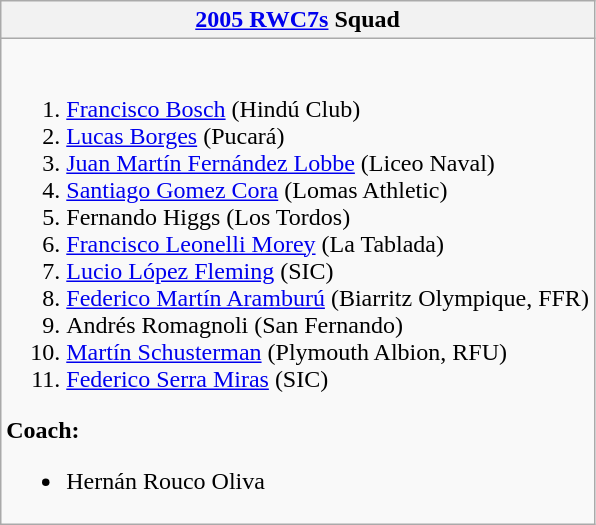<table class="wikitable collapsible collapsed">
<tr>
<th><a href='#'>2005 RWC7s</a> Squad</th>
</tr>
<tr>
<td><br><ol><li><a href='#'>Francisco Bosch</a> (Hindú Club)</li><li><a href='#'>Lucas Borges</a> (Pucará)</li><li><a href='#'>Juan Martín Fernández Lobbe</a> (Liceo Naval)</li><li><a href='#'>Santiago Gomez Cora</a> (Lomas Athletic)</li><li>Fernando Higgs (Los Tordos)</li><li><a href='#'>Francisco Leonelli Morey</a> (La Tablada)</li><li><a href='#'>Lucio López Fleming</a> (SIC)</li><li><a href='#'>Federico Martín Aramburú</a> (Biarritz Olympique, FFR)</li><li>Andrés Romagnoli (San Fernando)</li><li><a href='#'>Martín Schusterman</a> (Plymouth Albion, RFU)</li><li><a href='#'>Federico Serra Miras</a> (SIC)</li></ol><strong>Coach:</strong><ul><li>Hernán Rouco Oliva</li></ul></td>
</tr>
</table>
